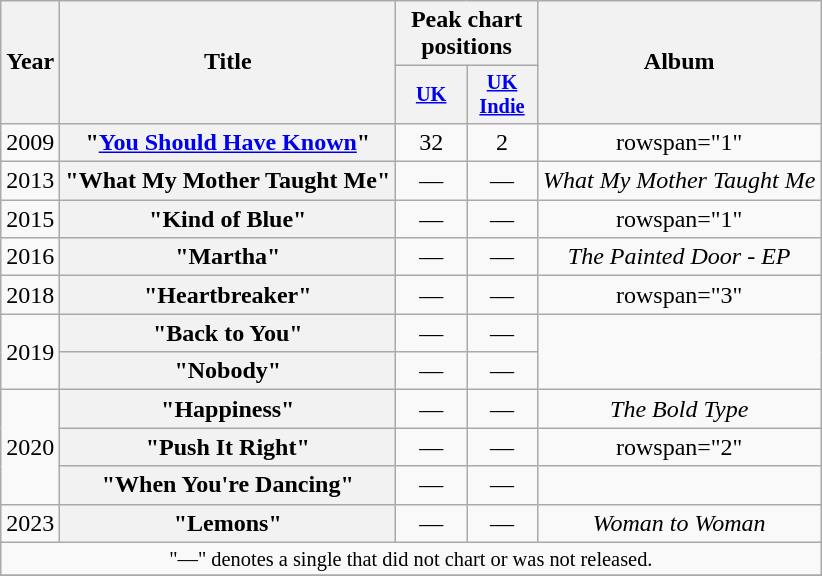<table class="wikitable plainrowheaders" style="text-align:center;">
<tr>
<th scope="col" rowspan="2">Year</th>
<th scope="col" rowspan="2">Title</th>
<th scope="col" colspan="2">Peak chart positions</th>
<th scope="col" rowspan="2">Album</th>
</tr>
<tr>
<th scope="col" style="width:3em;font-size:85%;"><a href='#'>UK</a></th>
<th scope="col" style="width:3em;font-size:85%;"><a href='#'>UK Indie</a></th>
</tr>
<tr>
<td>2009</td>
<th scope="row">"<a href='#'>You Should Have Known</a>"</th>
<td>32</td>
<td>2</td>
<td>rowspan="1" </td>
</tr>
<tr>
<td>2013</td>
<th scope="row">"What My Mother Taught Me"</th>
<td>—</td>
<td>—</td>
<td><em>What My Mother Taught Me</em></td>
</tr>
<tr>
<td>2015</td>
<th scope="row">"Kind of Blue"</th>
<td>—</td>
<td>—</td>
<td>rowspan="1" </td>
</tr>
<tr>
<td>2016</td>
<th scope="row">"Martha"</th>
<td>—</td>
<td>—</td>
<td><em>The Painted Door - EP</em></td>
</tr>
<tr>
<td>2018</td>
<th scope="row">"Heartbreaker"<br></th>
<td>—</td>
<td>—</td>
<td>rowspan="3" </td>
</tr>
<tr>
<td rowspan="2">2019</td>
<th scope="row">"Back to You"<br></th>
<td>—</td>
<td>—</td>
</tr>
<tr>
<th scope="row">"Nobody"</th>
<td>—</td>
<td>—</td>
</tr>
<tr>
<td rowspan="3">2020</td>
<th scope="row">"Happiness"</th>
<td>—</td>
<td>—</td>
<td><em>The Bold Type</em></td>
</tr>
<tr>
<th scope="row">"Push It Right"<br></th>
<td>—</td>
<td>—</td>
<td>rowspan="2" </td>
</tr>
<tr>
<th scope="row">"When You're Dancing"<br></th>
<td>—</td>
<td>—</td>
</tr>
<tr>
<td rowspan="1">2023</td>
<th scope="row">"Lemons"</th>
<td>—</td>
<td>—</td>
<td><em>Woman to Woman</em></td>
</tr>
<tr>
<td colspan="20" style="text-align:center; font-size:85%;">"—" denotes a single that did not chart or was not released.</td>
</tr>
<tr>
</tr>
</table>
